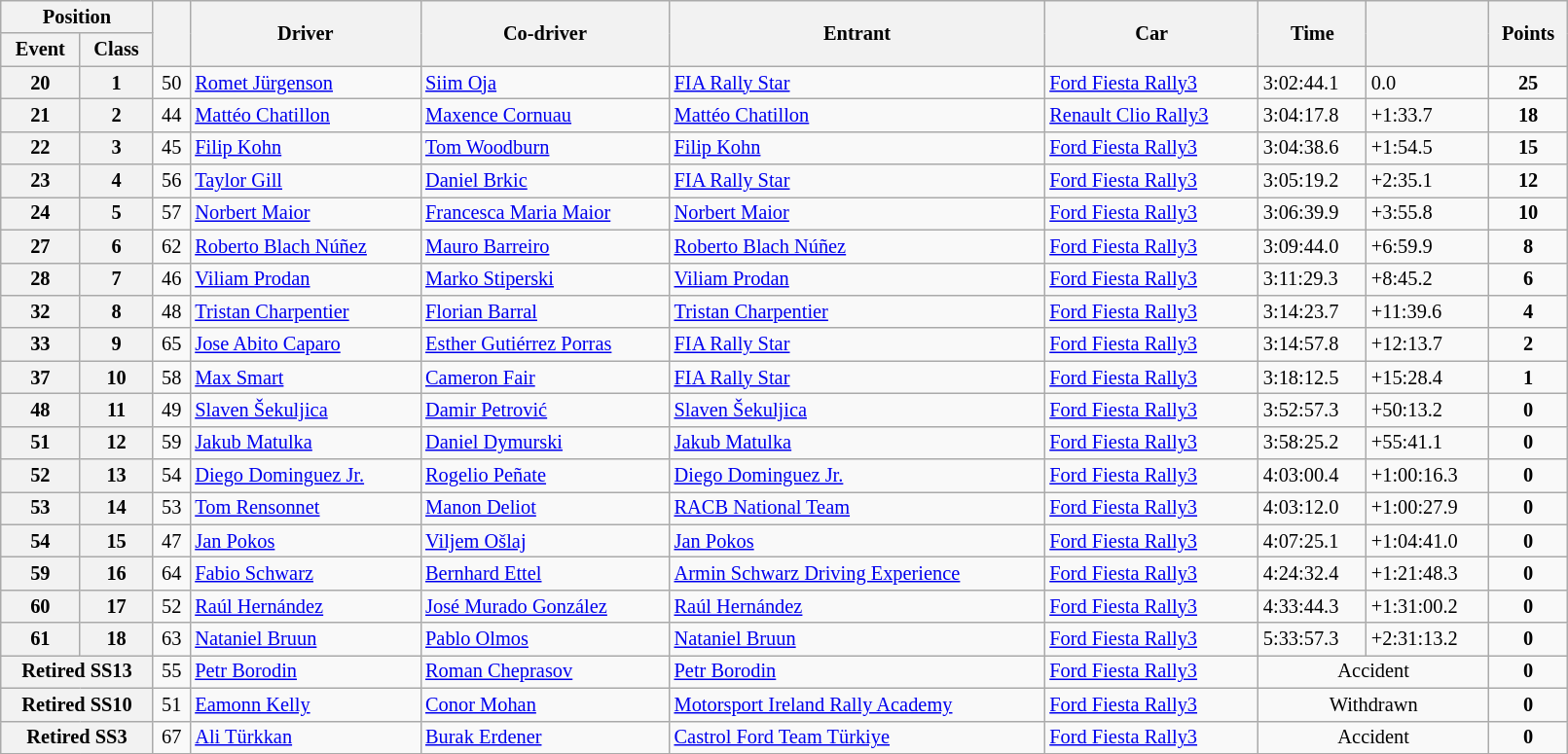<table class="wikitable" width=85% style="font-size: 85%;">
<tr>
<th colspan="2">Position</th>
<th rowspan="2"></th>
<th rowspan="2">Driver</th>
<th rowspan="2">Co-driver</th>
<th rowspan="2">Entrant</th>
<th rowspan="2">Car</th>
<th rowspan="2">Time</th>
<th rowspan="2"></th>
<th rowspan="2">Points</th>
</tr>
<tr>
<th>Event</th>
<th>Class</th>
</tr>
<tr>
<th>20</th>
<th>1</th>
<td align="center">50</td>
<td><a href='#'>Romet Jürgenson</a></td>
<td><a href='#'>Siim Oja</a></td>
<td><a href='#'>FIA Rally Star</a></td>
<td><a href='#'>Ford Fiesta Rally3</a></td>
<td>3:02:44.1</td>
<td>0.0</td>
<td align="center"><strong>25</strong></td>
</tr>
<tr>
<th>21</th>
<th>2</th>
<td align="center">44</td>
<td><a href='#'>Mattéo Chatillon</a></td>
<td><a href='#'>Maxence Cornuau</a></td>
<td><a href='#'>Mattéo Chatillon</a></td>
<td><a href='#'>Renault Clio Rally3</a></td>
<td>3:04:17.8</td>
<td>+1:33.7</td>
<td align="center"><strong>18</strong></td>
</tr>
<tr>
<th>22</th>
<th>3</th>
<td align="center">45</td>
<td><a href='#'>Filip Kohn</a></td>
<td><a href='#'>Tom Woodburn</a></td>
<td><a href='#'>Filip Kohn</a></td>
<td><a href='#'>Ford Fiesta Rally3</a></td>
<td>3:04:38.6</td>
<td>+1:54.5</td>
<td align="center"><strong>15</strong></td>
</tr>
<tr>
<th>23</th>
<th>4</th>
<td align="center">56</td>
<td><a href='#'>Taylor Gill</a></td>
<td><a href='#'>Daniel Brkic</a></td>
<td><a href='#'>FIA Rally Star</a></td>
<td><a href='#'>Ford Fiesta Rally3</a></td>
<td>3:05:19.2</td>
<td>+2:35.1</td>
<td align="center"><strong>12</strong></td>
</tr>
<tr>
<th>24</th>
<th>5</th>
<td align="center">57</td>
<td><a href='#'>Norbert Maior</a></td>
<td><a href='#'>Francesca Maria Maior</a></td>
<td><a href='#'>Norbert Maior</a></td>
<td><a href='#'>Ford Fiesta Rally3</a></td>
<td>3:06:39.9</td>
<td>+3:55.8</td>
<td align="center"><strong>10</strong></td>
</tr>
<tr>
<th>27</th>
<th>6</th>
<td align="center">62</td>
<td><a href='#'>Roberto Blach Núñez</a></td>
<td><a href='#'>Mauro Barreiro</a></td>
<td><a href='#'>Roberto Blach Núñez</a></td>
<td><a href='#'>Ford Fiesta Rally3</a></td>
<td>3:09:44.0</td>
<td>+6:59.9</td>
<td align="center"><strong>8</strong></td>
</tr>
<tr>
<th>28</th>
<th>7</th>
<td align="center">46</td>
<td><a href='#'>Viliam Prodan</a></td>
<td><a href='#'>Marko Stiperski</a></td>
<td><a href='#'>Viliam Prodan</a></td>
<td><a href='#'>Ford Fiesta Rally3</a></td>
<td>3:11:29.3</td>
<td>+8:45.2</td>
<td align="center"><strong>6</strong></td>
</tr>
<tr>
<th>32</th>
<th>8</th>
<td align="center">48</td>
<td><a href='#'>Tristan Charpentier</a></td>
<td><a href='#'>Florian Barral</a></td>
<td><a href='#'>Tristan Charpentier</a></td>
<td><a href='#'>Ford Fiesta Rally3</a></td>
<td>3:14:23.7</td>
<td>+11:39.6</td>
<td align="center"><strong>4</strong></td>
</tr>
<tr>
<th>33</th>
<th>9</th>
<td align="center">65</td>
<td><a href='#'>Jose Abito Caparo</a></td>
<td><a href='#'>Esther Gutiérrez Porras</a></td>
<td><a href='#'>FIA Rally Star</a></td>
<td><a href='#'>Ford Fiesta Rally3</a></td>
<td>3:14:57.8</td>
<td>+12:13.7</td>
<td align="center"><strong>2</strong></td>
</tr>
<tr>
<th>37</th>
<th>10</th>
<td align="center">58</td>
<td><a href='#'>Max Smart</a></td>
<td><a href='#'>Cameron Fair</a></td>
<td><a href='#'>FIA Rally Star</a></td>
<td><a href='#'>Ford Fiesta Rally3</a></td>
<td>3:18:12.5</td>
<td>+15:28.4</td>
<td align="center"><strong>1</strong></td>
</tr>
<tr>
<th>48</th>
<th>11</th>
<td align="center">49</td>
<td><a href='#'>Slaven Šekuljica</a></td>
<td><a href='#'>Damir Petrović</a></td>
<td><a href='#'>Slaven Šekuljica</a></td>
<td><a href='#'>Ford Fiesta Rally3</a></td>
<td>3:52:57.3</td>
<td>+50:13.2</td>
<td align="center"><strong>0</strong></td>
</tr>
<tr>
<th>51</th>
<th>12</th>
<td align="center">59</td>
<td><a href='#'>Jakub Matulka</a></td>
<td><a href='#'>Daniel Dymurski</a></td>
<td><a href='#'>Jakub Matulka</a></td>
<td><a href='#'>Ford Fiesta Rally3</a></td>
<td>3:58:25.2</td>
<td>+55:41.1</td>
<td align="center"><strong>0</strong></td>
</tr>
<tr>
<th>52</th>
<th>13</th>
<td align="center">54</td>
<td><a href='#'>Diego Dominguez Jr.</a></td>
<td><a href='#'>Rogelio Peñate</a></td>
<td><a href='#'>Diego Dominguez Jr.</a></td>
<td><a href='#'>Ford Fiesta Rally3</a></td>
<td>4:03:00.4</td>
<td>+1:00:16.3</td>
<td align="center"><strong>0</strong></td>
</tr>
<tr>
<th>53</th>
<th>14</th>
<td align="center">53</td>
<td><a href='#'>Tom Rensonnet</a></td>
<td><a href='#'>Manon Deliot</a></td>
<td><a href='#'>RACB National Team</a></td>
<td><a href='#'>Ford Fiesta Rally3</a></td>
<td>4:03:12.0</td>
<td>+1:00:27.9</td>
<td align="center"><strong>0</strong></td>
</tr>
<tr>
<th>54</th>
<th>15</th>
<td align="center">47</td>
<td><a href='#'>Jan Pokos</a></td>
<td><a href='#'>Viljem Ošlaj</a></td>
<td><a href='#'>Jan Pokos</a></td>
<td><a href='#'>Ford Fiesta Rally3</a></td>
<td>4:07:25.1</td>
<td>+1:04:41.0</td>
<td align="center"><strong>0</strong></td>
</tr>
<tr>
<th>59</th>
<th>16</th>
<td align="center">64</td>
<td><a href='#'>Fabio Schwarz</a></td>
<td><a href='#'>Bernhard Ettel</a></td>
<td><a href='#'>Armin Schwarz Driving Experience</a></td>
<td><a href='#'>Ford Fiesta Rally3</a></td>
<td>4:24:32.4</td>
<td>+1:21:48.3</td>
<td align="center"><strong>0</strong></td>
</tr>
<tr>
<th>60</th>
<th>17</th>
<td align="center">52</td>
<td><a href='#'>Raúl Hernández</a></td>
<td><a href='#'>José Murado González</a></td>
<td><a href='#'>Raúl Hernández</a></td>
<td><a href='#'>Ford Fiesta Rally3</a></td>
<td>4:33:44.3</td>
<td>+1:31:00.2</td>
<td align="center"><strong>0</strong></td>
</tr>
<tr>
<th>61</th>
<th>18</th>
<td align="center">63</td>
<td><a href='#'>Nataniel Bruun</a></td>
<td><a href='#'>Pablo Olmos</a></td>
<td><a href='#'>Nataniel Bruun</a></td>
<td><a href='#'>Ford Fiesta Rally3</a></td>
<td>5:33:57.3</td>
<td>+2:31:13.2</td>
<td align="center"><strong>0</strong></td>
</tr>
<tr>
<th colspan="2">Retired SS13</th>
<td align="center">55</td>
<td><a href='#'>Petr Borodin</a></td>
<td><a href='#'>Roman Cheprasov</a></td>
<td><a href='#'>Petr Borodin</a></td>
<td><a href='#'>Ford Fiesta Rally3</a></td>
<td colspan="2" align="center">Accident</td>
<td align="center"><strong>0</strong></td>
</tr>
<tr>
<th colspan="2">Retired SS10</th>
<td align="center">51</td>
<td><a href='#'>Eamonn Kelly</a></td>
<td><a href='#'>Conor Mohan</a></td>
<td><a href='#'>Motorsport Ireland Rally Academy</a></td>
<td><a href='#'>Ford Fiesta Rally3</a></td>
<td colspan="2" align="center">Withdrawn</td>
<td align="center"><strong>0</strong></td>
</tr>
<tr>
<th colspan="2">Retired SS3</th>
<td align="center">67</td>
<td><a href='#'>Ali Türkkan</a></td>
<td><a href='#'>Burak Erdener</a></td>
<td><a href='#'>Castrol Ford Team Türkiye</a></td>
<td><a href='#'>Ford Fiesta Rally3</a></td>
<td colspan="2" align="center">Accident</td>
<td align="center"><strong>0</strong></td>
</tr>
<tr>
</tr>
</table>
